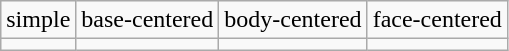<table class="wikitable">
<tr>
<td align=center>simple</td>
<td align=center>base-centered</td>
<td align=center>body-centered</td>
<td align=center>face-centered</td>
</tr>
<tr>
<td></td>
<td></td>
<td></td>
<td></td>
</tr>
</table>
